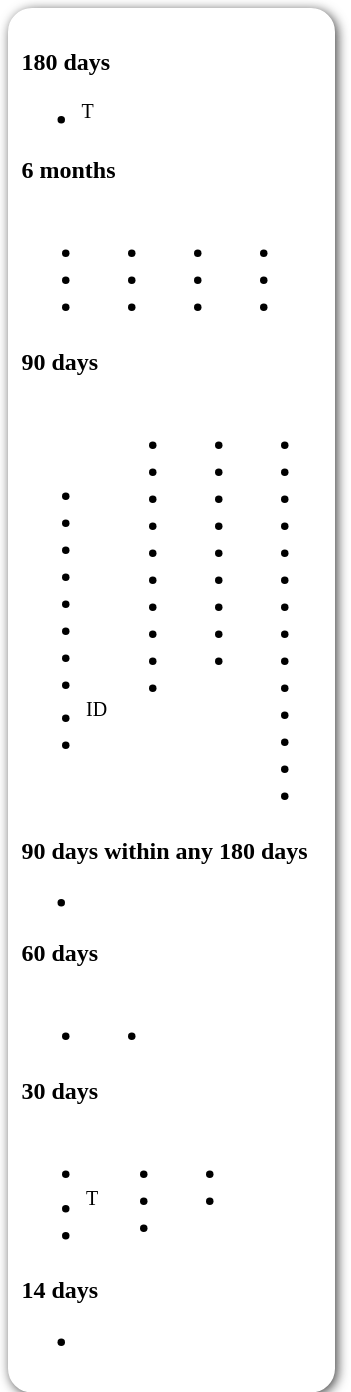<table style=" border-radius:1em; box-shadow: 0.1em 0.1em 0.5em rgba(0,0,0,0.75); background-color: white; border: 1px solid white; padding: 5px;">
<tr style="vertical-align:top;">
<td><br><strong>180 days</strong><ul><li><sup>T</sup></li></ul><strong>6 months</strong><table>
<tr>
<td><br><ul><li></li><li></li><li></li></ul></td>
<td valign="top"><br><ul><li></li><li></li><li></li></ul></td>
<td valign="top"><br><ul><li></li><li></li><li></li></ul></td>
<td valign="top"><br><ul><li></li><li></li><li></li></ul></td>
<td></td>
</tr>
</table>
<strong>90 days</strong><table>
<tr>
<td><br><ul><li></li><li></li><li></li><li></li><li></li><li></li><li></li><li></li><li><sup>ID</sup></li><li></li></ul></td>
<td valign="top"><br><ul><li></li><li></li><li></li><li></li><li></li><li></li><li></li><li></li><li></li><li></li></ul></td>
<td valign="top"><br><ul><li></li><li></li><li></li><li></li><li></li><li></li><li></li><li></li><li></li></ul></td>
<td valign="top"><br><ul><li></li><li></li><li></li><li></li><li></li><li></li><li></li><li></li><li></li><li></li><li></li><li></li><li></li><li></li></ul></td>
<td></td>
</tr>
</table>
<strong>90 days within any 180 days</strong><ul><li></li></ul><strong>60 days</strong><table>
<tr>
<td><br><ul><li></li></ul></td>
<td valign="top"><br><ul><li></li></ul></td>
<td></td>
</tr>
</table>
<strong>30 days</strong><table>
<tr>
<td><br><ul><li></li><li><sup>T</sup></li><li></li></ul></td>
<td valign="top"><br><ul><li></li><li></li><li></li></ul></td>
<td valign="top"><br><ul><li></li><li></li></ul></td>
<td></td>
</tr>
</table>
<strong>14 days</strong><ul><li></li></ul></td>
<td></td>
</tr>
</table>
